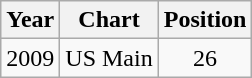<table class="wikitable">
<tr>
<th>Year</th>
<th>Chart</th>
<th>Position</th>
</tr>
<tr>
<td>2009</td>
<td>US Main</td>
<td align=center>26</td>
</tr>
</table>
